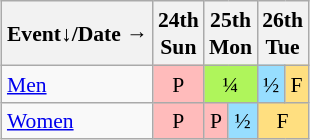<table class="wikitable" style="margin:0.5em auto; font-size:90%; line-height:1.25em; text-align:center;">
<tr>
<th>Event↓/Date →</th>
<th>24th<br>Sun</th>
<th colspan=2>25th<br>Mon</th>
<th colspan=2>26th<br>Tue</th>
</tr>
<tr>
<td style="text-align:left;"><a href='#'>Men</a></td>
<td bgcolor="#FFBBBB">P</td>
<td colspan=2 bgcolor="#AFF55B">¼</td>
<td bgcolor="#97DEFF">½</td>
<td bgcolor="#FFDF80">F</td>
</tr>
<tr>
<td style="text-align:left;"><a href='#'>Women</a></td>
<td bgcolor="#FFBBBB">P</td>
<td bgcolor="#FFBBBB">P</td>
<td bgcolor="#97DEFF">½</td>
<td colspan=2 bgcolor="#FFDF80">F</td>
</tr>
</table>
